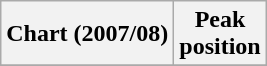<table class="wikitable plainrowheaders" style="text-align:center">
<tr>
<th>Chart (2007/08)</th>
<th>Peak<br>position</th>
</tr>
<tr>
</tr>
</table>
